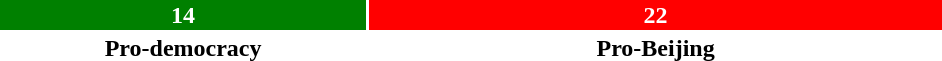<table style="width:50%; text-align:center;">
<tr style="color:white;">
<td style="background:green; width:39%;"><strong>14</strong></td>
<td style="background:red; width:61%;"><strong>22</strong></td>
</tr>
<tr>
<td><span><strong>Pro-democracy</strong></span></td>
<td><span><strong>Pro-Beijing</strong></span></td>
</tr>
</table>
